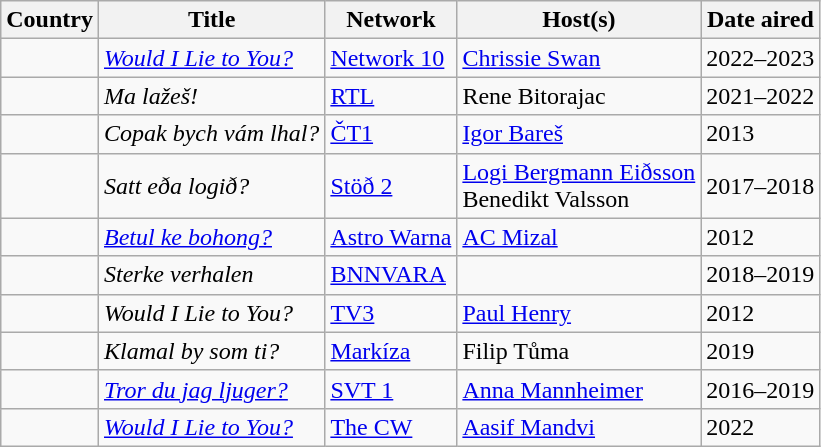<table class="wikitable" style="text-align:left; font-size:100%; line-height:18px;">
<tr>
<th scope="col">Country</th>
<th scope="col">Title</th>
<th scope="col">Network</th>
<th scope="col">Host(s)</th>
<th scope="col">Date aired</th>
</tr>
<tr>
<td></td>
<td><em><a href='#'>Would I Lie to You?</a></em></td>
<td><a href='#'>Network 10</a></td>
<td><a href='#'>Chrissie Swan</a></td>
<td>2022–2023</td>
</tr>
<tr>
<td></td>
<td><em>Ma lažeš!</em></td>
<td><a href='#'>RTL</a></td>
<td>Rene Bitorajac</td>
<td>2021–2022</td>
</tr>
<tr>
<td></td>
<td><em>Copak bych vám lhal?</em></td>
<td><a href='#'>ČT1</a></td>
<td><a href='#'>Igor Bareš</a></td>
<td>2013</td>
</tr>
<tr>
<td></td>
<td><em>Satt eða logið?</em></td>
<td><a href='#'>Stöð 2</a></td>
<td><a href='#'>Logi Bergmann Eiðsson</a><br>Benedikt Valsson</td>
<td>2017–2018</td>
</tr>
<tr>
<td></td>
<td><em><a href='#'>Betul ke bohong?</a></em></td>
<td><a href='#'>Astro Warna</a></td>
<td><a href='#'>AC Mizal</a></td>
<td>2012</td>
</tr>
<tr>
<td></td>
<td><em>Sterke verhalen</em></td>
<td><a href='#'>BNNVARA</a></td>
<td></td>
<td>2018–2019</td>
</tr>
<tr>
<td></td>
<td><em>Would I Lie to You?</em></td>
<td><a href='#'>TV3</a></td>
<td><a href='#'>Paul Henry</a></td>
<td>2012</td>
</tr>
<tr>
<td></td>
<td><em>Klamal by som ti?</em></td>
<td><a href='#'>Markíza</a></td>
<td>Filip Tůma</td>
<td>2019</td>
</tr>
<tr>
<td></td>
<td><em><a href='#'>Tror du jag ljuger?</a></em></td>
<td><a href='#'>SVT 1</a></td>
<td><a href='#'>Anna Mannheimer</a></td>
<td>2016–2019</td>
</tr>
<tr>
<td></td>
<td><em><a href='#'>Would I Lie to You?</a></em></td>
<td><a href='#'>The CW</a></td>
<td><a href='#'>Aasif Mandvi</a></td>
<td>2022</td>
</tr>
</table>
